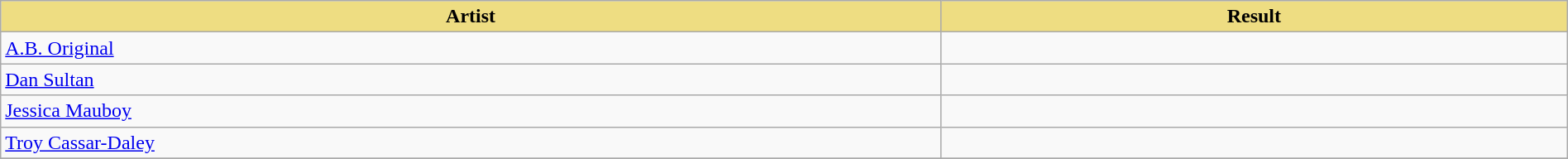<table class="wikitable" width=100%>
<tr>
<th style="width:15%;background:#EEDD82;">Artist</th>
<th style="width:10%;background:#EEDD82;">Result</th>
</tr>
<tr>
<td><a href='#'>A.B. Original</a></td>
<td></td>
</tr>
<tr>
<td><a href='#'>Dan Sultan</a></td>
<td></td>
</tr>
<tr>
<td><a href='#'>Jessica Mauboy</a></td>
<td></td>
</tr>
<tr>
<td><a href='#'>Troy Cassar-Daley</a></td>
<td></td>
</tr>
<tr>
</tr>
</table>
